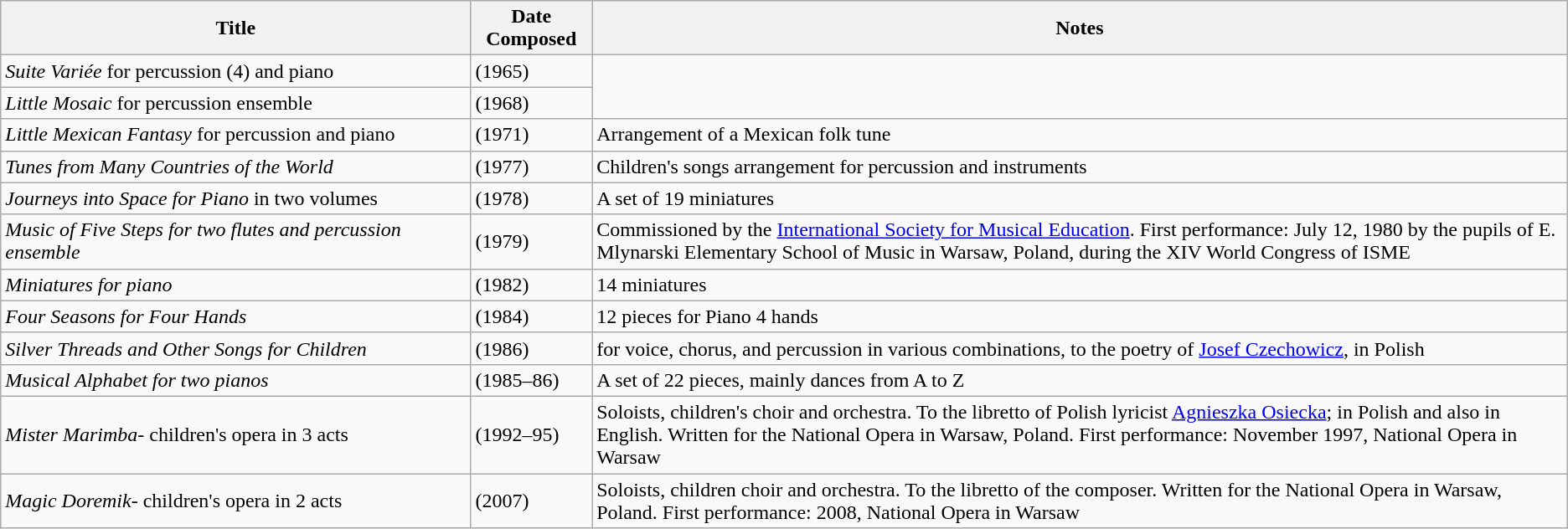<table class="wikitable collapsible">
<tr>
<th width="30%">Title</th>
<th>Date Composed</th>
<th>Notes</th>
</tr>
<tr>
<td><em>Suite Variée</em> for percussion (4) and piano</td>
<td>(1965)</td>
</tr>
<tr>
<td><em>Little Mosaic</em> for percussion ensemble</td>
<td>(1968)</td>
</tr>
<tr>
<td><em>Little Mexican Fantasy </em> for percussion and piano</td>
<td>(1971)</td>
<td>Arrangement of a Mexican folk tune</td>
</tr>
<tr>
<td><em>Tunes from Many Countries of the World</em></td>
<td>(1977)</td>
<td>Children's songs arrangement for percussion and instruments</td>
</tr>
<tr>
<td><em>Journeys into Space for Piano</em> in two volumes</td>
<td>(1978)</td>
<td>A set of 19 miniatures</td>
</tr>
<tr>
<td><em>Music of Five Steps for two flutes and percussion ensemble</em></td>
<td>(1979)</td>
<td>Commissioned by the <a href='#'>International Society for Musical Education</a>. First performance: July 12, 1980 by the pupils of E. Mlynarski Elementary School of Music in Warsaw, Poland, during the XIV World Congress of ISME</td>
</tr>
<tr>
<td><em>Miniatures for piano</em></td>
<td>(1982)</td>
<td>14 miniatures</td>
</tr>
<tr>
<td><em>Four Seasons for Four Hands</em></td>
<td>(1984)</td>
<td>12 pieces for Piano 4 hands</td>
</tr>
<tr>
<td><em>Silver Threads and Other Songs for Children</em></td>
<td>(1986)</td>
<td>for voice, chorus, and percussion in various combinations, to the poetry of <a href='#'>Josef Czechowicz</a>, in Polish</td>
</tr>
<tr>
<td><em>Musical Alphabet for two pianos</em></td>
<td>(1985–86)</td>
<td>A set of 22 pieces, mainly dances from A to Z</td>
</tr>
<tr>
<td><em>Mister Marimba</em>- children's opera in 3 acts</td>
<td>(1992–95)</td>
<td>Soloists, children's choir and orchestra. To the libretto of Polish lyricist <a href='#'>Agnieszka Osiecka</a>; in Polish and also in English. Written for the National Opera in Warsaw, Poland. First performance: November 1997, National Opera in Warsaw</td>
</tr>
<tr>
<td><em>Magic Doremik</em>- children's opera in 2 acts</td>
<td>(2007)</td>
<td>Soloists, children choir and orchestra. To the libretto of the composer. Written for the National Opera in Warsaw, Poland. First performance: 2008, National Opera in Warsaw</td>
</tr>
</table>
